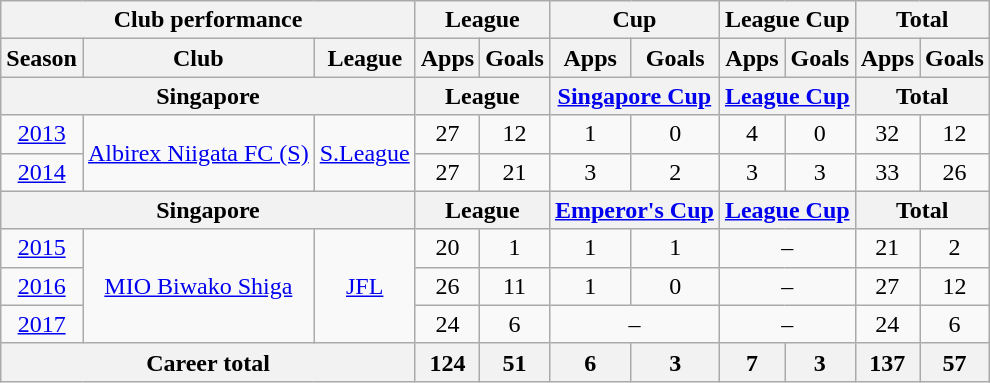<table class="wikitable" style="text-align:center">
<tr>
<th colspan=3>Club performance</th>
<th colspan=2>League</th>
<th colspan=2>Cup</th>
<th colspan=2>League Cup</th>
<th colspan=2>Total</th>
</tr>
<tr>
<th>Season</th>
<th>Club</th>
<th>League</th>
<th>Apps</th>
<th>Goals</th>
<th>Apps</th>
<th>Goals</th>
<th>Apps</th>
<th>Goals</th>
<th>Apps</th>
<th>Goals</th>
</tr>
<tr>
<th colspan=3>Singapore</th>
<th colspan=2>League</th>
<th colspan=2><a href='#'>Singapore Cup</a></th>
<th colspan=2><a href='#'>League Cup</a></th>
<th colspan=2>Total</th>
</tr>
<tr>
<td><a href='#'>2013</a></td>
<td rowspan="2"><a href='#'>Albirex Niigata FC (S)</a></td>
<td rowspan="2"><a href='#'>S.League</a></td>
<td>27</td>
<td>12</td>
<td>1</td>
<td>0</td>
<td>4</td>
<td>0</td>
<td>32</td>
<td>12</td>
</tr>
<tr>
<td><a href='#'>2014</a></td>
<td>27</td>
<td>21</td>
<td>3</td>
<td>2</td>
<td>3</td>
<td>3</td>
<td>33</td>
<td>26</td>
</tr>
<tr>
<th colspan=3>Singapore</th>
<th colspan=2>League</th>
<th colspan=2><a href='#'>Emperor's Cup</a></th>
<th colspan=2><a href='#'>League Cup</a></th>
<th colspan=2>Total</th>
</tr>
<tr>
<td><a href='#'>2015</a></td>
<td rowspan="3"><a href='#'>MIO Biwako Shiga</a></td>
<td rowspan="3"><a href='#'>JFL</a></td>
<td>20</td>
<td>1</td>
<td>1</td>
<td>1</td>
<td colspan="2">–</td>
<td>21</td>
<td>2</td>
</tr>
<tr>
<td><a href='#'>2016</a></td>
<td>26</td>
<td>11</td>
<td>1</td>
<td>0</td>
<td colspan="2">–</td>
<td>27</td>
<td>12</td>
</tr>
<tr>
<td><a href='#'>2017</a></td>
<td>24</td>
<td>6</td>
<td colspan="2">–</td>
<td colspan="2">–</td>
<td>24</td>
<td>6</td>
</tr>
<tr>
<th colspan=3>Career total</th>
<th>124</th>
<th>51</th>
<th>6</th>
<th>3</th>
<th>7</th>
<th>3</th>
<th>137</th>
<th>57</th>
</tr>
</table>
